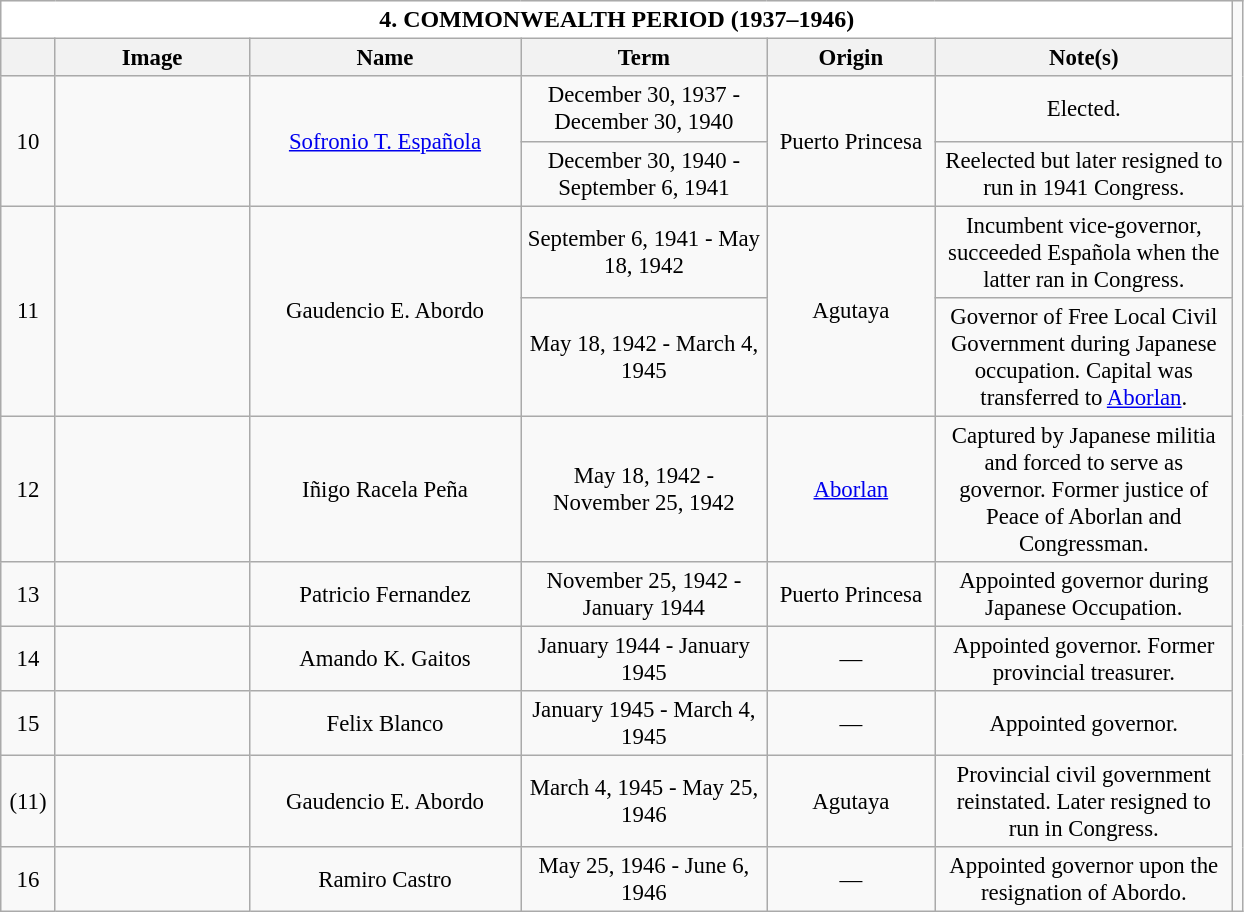<table class="wikitable collapsible collapsed" style="vertical-align:top;text-align:center;font-size:95%;">
<tr>
<th style="background-color:white;font-size:105%;width:51em;" colspan=6>4. COMMONWEALTH PERIOD (1937–1946)</th>
</tr>
<tr>
<th style="width: 1em;text-align:center"></th>
<th style="width: 7em;text-align:center">Image</th>
<th style="width: 10em;text-align:center">Name</th>
<th style="width: 9em;text-align:center">Term</th>
<th style="width: 6em;text-align:center">Origin</th>
<th style="width: 11em;text-align:center">Note(s)</th>
</tr>
<tr>
<td rowspan=2>10</td>
<td rowspan=2></td>
<td rowspan=2><a href='#'>Sofronio T. Española</a></td>
<td>December 30, 1937 - December 30, 1940</td>
<td rowspan=2>Puerto Princesa</td>
<td>Elected.</td>
</tr>
<tr>
<td>December 30, 1940 - September 6, 1941</td>
<td>Reelected but later resigned to run in 1941 Congress.</td>
<td></td>
</tr>
<tr>
<td rowspan=2>11</td>
<td rowspan=2></td>
<td rowspan=2>Gaudencio E. Abordo</td>
<td>September 6, 1941 - May 18, 1942</td>
<td rowspan=2>Agutaya</td>
<td>Incumbent vice-governor, succeeded Española when the latter ran in Congress.</td>
</tr>
<tr>
<td>May 18, 1942 - March 4, 1945</td>
<td>Governor of Free Local Civil Government during Japanese occupation. Capital was transferred to <a href='#'>Aborlan</a>.</td>
</tr>
<tr>
<td>12</td>
<td></td>
<td>Iñigo Racela Peña</td>
<td>May 18, 1942 - November 25, 1942</td>
<td><a href='#'>Aborlan</a></td>
<td>Captured by Japanese militia and forced to serve as governor. Former justice of Peace of Aborlan and Congressman.</td>
</tr>
<tr>
<td>13</td>
<td></td>
<td>Patricio Fernandez</td>
<td>November 25, 1942 - January 1944</td>
<td>Puerto Princesa</td>
<td>Appointed governor during Japanese Occupation.</td>
</tr>
<tr>
<td>14</td>
<td></td>
<td>Amando K. Gaitos</td>
<td>January 1944 - January 1945</td>
<td>—</td>
<td>Appointed governor. Former provincial treasurer.</td>
</tr>
<tr>
<td>15</td>
<td></td>
<td>Felix Blanco</td>
<td>January 1945 - March 4, 1945</td>
<td>—</td>
<td>Appointed governor.</td>
</tr>
<tr>
<td>(11)</td>
<td></td>
<td>Gaudencio E. Abordo</td>
<td>March 4, 1945 - May 25, 1946</td>
<td>Agutaya</td>
<td>Provincial civil government reinstated. Later resigned to run in Congress.</td>
</tr>
<tr>
<td>16</td>
<td></td>
<td>Ramiro Castro</td>
<td>May 25, 1946 - June 6, 1946</td>
<td>—</td>
<td>Appointed governor upon the resignation of Abordo.</td>
</tr>
</table>
